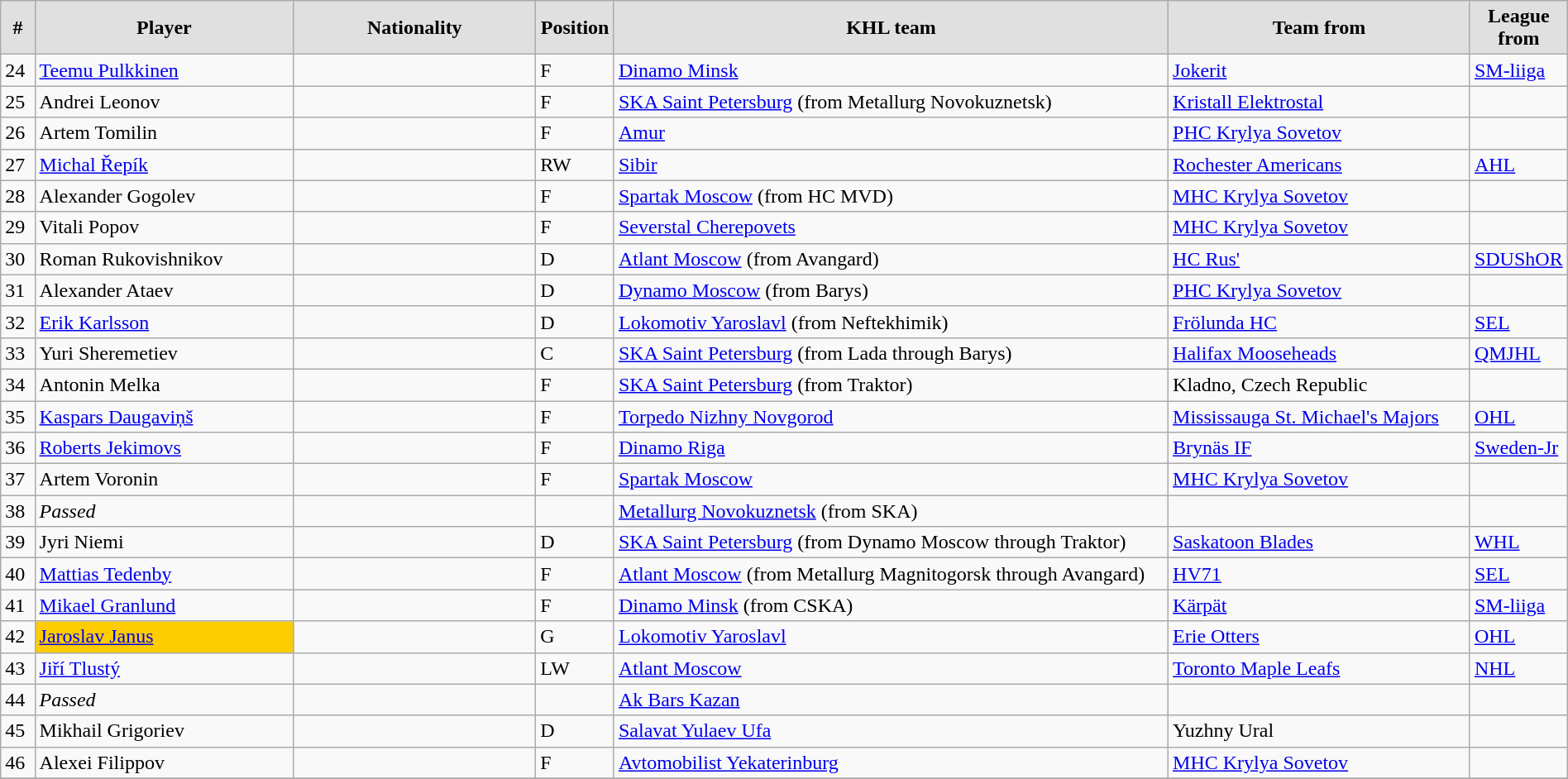<table class="wikitable" style="width:100%;">
<tr>
<th style="background:#e0e0e0; width:2.2%;">#</th>
<th style="background:#e0e0e0; width:17%;">Player</th>
<th style="background:#e0e0e0; width:16%;">Nationality</th>
<th style="background:#e0e0e0; width:5%;">Position</th>
<th style="background:#e0e0e0; width:37%;">KHL team</th>
<th style="background:#e0e0e0; width:20%;">Team from</th>
<th style="background:#e0e0e0; width:20%;">League from</th>
</tr>
<tr>
<td>24</td>
<td><a href='#'>Teemu Pulkkinen</a></td>
<td></td>
<td>F</td>
<td><a href='#'>Dinamo Minsk</a></td>
<td><a href='#'>Jokerit</a></td>
<td><a href='#'>SM-liiga</a></td>
</tr>
<tr>
<td>25</td>
<td>Andrei Leonov</td>
<td></td>
<td>F</td>
<td><a href='#'>SKA Saint Petersburg</a> (from Metallurg Novokuznetsk)</td>
<td><a href='#'>Kristall Elektrostal</a></td>
<td></td>
</tr>
<tr>
<td>26</td>
<td>Artem Tomilin</td>
<td></td>
<td>F</td>
<td><a href='#'>Amur</a></td>
<td><a href='#'>PHC Krylya Sovetov</a></td>
<td></td>
</tr>
<tr>
<td>27</td>
<td><a href='#'>Michal Řepík</a></td>
<td></td>
<td>RW</td>
<td><a href='#'>Sibir</a></td>
<td><a href='#'>Rochester Americans</a></td>
<td><a href='#'>AHL</a></td>
</tr>
<tr>
<td>28</td>
<td>Alexander Gogolev</td>
<td></td>
<td>F</td>
<td><a href='#'>Spartak Moscow</a> (from HC MVD)</td>
<td><a href='#'>MHC Krylya Sovetov</a></td>
<td></td>
</tr>
<tr>
<td>29</td>
<td>Vitali Popov</td>
<td></td>
<td>F</td>
<td><a href='#'>Severstal Cherepovets</a></td>
<td><a href='#'>MHC Krylya Sovetov</a></td>
<td></td>
</tr>
<tr>
<td>30</td>
<td>Roman Rukovishnikov</td>
<td></td>
<td>D</td>
<td><a href='#'>Atlant Moscow</a> (from Avangard)</td>
<td><a href='#'>HC Rus'</a></td>
<td><a href='#'>SDUShOR</a></td>
</tr>
<tr>
<td>31</td>
<td>Alexander Ataev</td>
<td></td>
<td>D</td>
<td><a href='#'>Dynamo Moscow</a> (from Barys)</td>
<td><a href='#'>PHC Krylya Sovetov</a></td>
<td></td>
</tr>
<tr>
<td>32</td>
<td><a href='#'>Erik Karlsson</a></td>
<td></td>
<td>D</td>
<td><a href='#'>Lokomotiv Yaroslavl</a> (from Neftekhimik)</td>
<td><a href='#'>Frölunda HC</a></td>
<td><a href='#'>SEL</a></td>
</tr>
<tr>
<td>33</td>
<td>Yuri Sheremetiev</td>
<td></td>
<td>C</td>
<td><a href='#'>SKA Saint Petersburg</a> (from Lada through Barys)</td>
<td><a href='#'>Halifax Mooseheads</a></td>
<td><a href='#'>QMJHL</a></td>
</tr>
<tr>
<td>34</td>
<td>Antonin Melka</td>
<td></td>
<td>F</td>
<td><a href='#'>SKA Saint Petersburg</a> (from Traktor)</td>
<td>Kladno, Czech Republic</td>
<td></td>
</tr>
<tr>
<td>35</td>
<td><a href='#'>Kaspars Daugaviņš</a></td>
<td></td>
<td>F</td>
<td><a href='#'>Torpedo Nizhny Novgorod</a></td>
<td><a href='#'>Mississauga St. Michael's Majors</a></td>
<td><a href='#'>OHL</a></td>
</tr>
<tr>
<td>36</td>
<td><a href='#'>Roberts Jekimovs</a></td>
<td></td>
<td>F</td>
<td><a href='#'>Dinamo Riga</a></td>
<td><a href='#'>Brynäs IF</a></td>
<td><a href='#'>Sweden-Jr</a></td>
</tr>
<tr>
<td>37</td>
<td>Artem Voronin</td>
<td></td>
<td>F</td>
<td><a href='#'>Spartak Moscow</a></td>
<td><a href='#'>MHC Krylya Sovetov</a></td>
<td></td>
</tr>
<tr>
<td>38</td>
<td><em>Passed</em></td>
<td></td>
<td></td>
<td><a href='#'>Metallurg Novokuznetsk</a> (from SKA)</td>
<td></td>
<td></td>
</tr>
<tr>
<td>39</td>
<td>Jyri Niemi</td>
<td></td>
<td>D</td>
<td><a href='#'>SKA Saint Petersburg</a> (from Dynamo Moscow through Traktor)</td>
<td><a href='#'>Saskatoon Blades</a></td>
<td><a href='#'>WHL</a></td>
</tr>
<tr>
<td>40</td>
<td><a href='#'>Mattias Tedenby</a></td>
<td></td>
<td>F</td>
<td><a href='#'>Atlant Moscow</a> (from Metallurg Magnitogorsk through Avangard)</td>
<td><a href='#'>HV71</a></td>
<td><a href='#'>SEL</a></td>
</tr>
<tr>
<td>41</td>
<td><a href='#'>Mikael Granlund</a></td>
<td></td>
<td>F</td>
<td><a href='#'>Dinamo Minsk</a> (from CSKA)</td>
<td><a href='#'>Kärpät</a></td>
<td><a href='#'>SM-liiga</a></td>
</tr>
<tr>
<td>42</td>
<td bgcolor="#FFCC00"><a href='#'>Jaroslav Janus</a></td>
<td></td>
<td>G</td>
<td><a href='#'>Lokomotiv Yaroslavl</a></td>
<td><a href='#'>Erie Otters</a></td>
<td><a href='#'>OHL</a></td>
</tr>
<tr>
<td>43</td>
<td><a href='#'>Jiří Tlustý</a></td>
<td></td>
<td>LW</td>
<td><a href='#'>Atlant Moscow</a></td>
<td><a href='#'>Toronto Maple Leafs</a></td>
<td><a href='#'>NHL</a></td>
</tr>
<tr>
<td>44</td>
<td><em>Passed</em></td>
<td></td>
<td></td>
<td><a href='#'>Ak Bars Kazan</a></td>
<td></td>
<td></td>
</tr>
<tr>
<td>45</td>
<td>Mikhail Grigoriev</td>
<td></td>
<td>D</td>
<td><a href='#'>Salavat Yulaev Ufa</a></td>
<td>Yuzhny Ural</td>
<td></td>
</tr>
<tr>
<td>46</td>
<td>Alexei Filippov</td>
<td></td>
<td>F</td>
<td><a href='#'>Avtomobilist Yekaterinburg</a></td>
<td><a href='#'>MHC Krylya Sovetov</a></td>
<td></td>
</tr>
<tr>
</tr>
</table>
